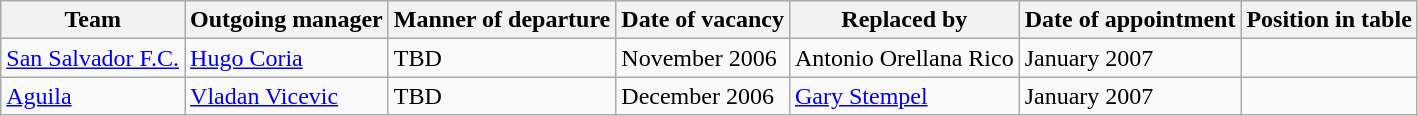<table class="wikitable">
<tr>
<th>Team</th>
<th>Outgoing manager</th>
<th>Manner of departure</th>
<th>Date of vacancy</th>
<th>Replaced by</th>
<th>Date of appointment</th>
<th>Position in table</th>
</tr>
<tr>
<td><a href='#'>San Salvador F.C.</a></td>
<td> <a href='#'>Hugo Coria</a></td>
<td>TBD</td>
<td>November 2006</td>
<td> Antonio Orellana Rico</td>
<td>January 2007</td>
<td></td>
</tr>
<tr>
<td><a href='#'>Aguila</a></td>
<td> <a href='#'>Vladan Vicevic</a></td>
<td>TBD</td>
<td>December 2006</td>
<td> <a href='#'>Gary Stempel</a></td>
<td>January 2007</td>
<td></td>
</tr>
</table>
